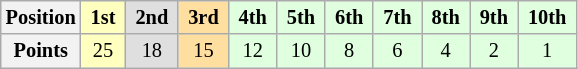<table class="wikitable" style="font-size:85%; text-align:center">
<tr>
<th>Position</th>
<td style="background:#ffffbf;"> <strong>1st</strong> </td>
<td style="background:#dfdfdf;"> <strong>2nd</strong> </td>
<td style="background:#ffdf9f;"> <strong>3rd</strong> </td>
<td style="background:#dfffdf;"> <strong>4th</strong> </td>
<td style="background:#dfffdf;"> <strong>5th</strong> </td>
<td style="background:#dfffdf;"> <strong>6th</strong> </td>
<td style="background:#dfffdf;"> <strong>7th</strong> </td>
<td style="background:#dfffdf;"> <strong>8th</strong> </td>
<td style="background:#dfffdf;"> <strong>9th</strong> </td>
<td style="background:#dfffdf;"> <strong>10th</strong> </td>
</tr>
<tr>
<th>Points</th>
<td style="background:#ffffbf;">25</td>
<td style="background:#dfdfdf;">18</td>
<td style="background:#ffdf9f;">15</td>
<td style="background:#dfffdf;">12</td>
<td style="background:#dfffdf;">10</td>
<td style="background:#dfffdf;">8</td>
<td style="background:#dfffdf;">6</td>
<td style="background:#dfffdf;">4</td>
<td style="background:#dfffdf;">2</td>
<td style="background:#dfffdf;">1</td>
</tr>
</table>
